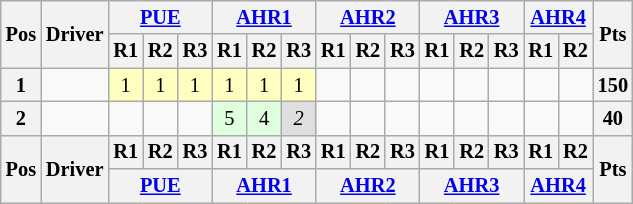<table class="wikitable" style="font-size: 85%; text-align:center">
<tr>
<th rowspan=2>Pos</th>
<th rowspan=2>Driver</th>
<th colspan=3><a href='#'>PUE</a><br></th>
<th colspan=3><a href='#'>AHR1</a><br></th>
<th colspan=3><a href='#'>AHR2</a><br></th>
<th colspan=3><a href='#'>AHR3</a><br></th>
<th colspan=2><a href='#'>AHR4</a><br></th>
<th rowspan=2>Pts</th>
</tr>
<tr>
<th>R1</th>
<th>R2</th>
<th>R3</th>
<th>R1</th>
<th>R2</th>
<th>R3</th>
<th>R1</th>
<th>R2</th>
<th>R3</th>
<th>R1</th>
<th>R2</th>
<th>R3</th>
<th>R1</th>
<th>R2</th>
</tr>
<tr>
<th>1</th>
<td style="text-align:left"></td>
<td style="background:#FFFFBF">1</td>
<td style="background:#FFFFBF">1</td>
<td style="background:#FFFFBF">1</td>
<td style="background:#FFFFBF">1</td>
<td style="background:#FFFFBF">1</td>
<td style="background:#FFFFBF">1</td>
<td></td>
<td></td>
<td></td>
<td></td>
<td></td>
<td></td>
<td></td>
<td></td>
<th>150</th>
</tr>
<tr>
<th>2</th>
<td style="text-align:left"></td>
<td></td>
<td></td>
<td></td>
<td style="background:#DFFFDF">5</td>
<td style="background:#DFFFDF">4</td>
<td style="background:#DFDFDF"><em>2</em></td>
<td></td>
<td></td>
<td></td>
<td></td>
<td></td>
<td></td>
<td></td>
<td></td>
<th>40</th>
</tr>
<tr>
<th rowspan=2>Pos</th>
<th rowspan=2>Driver</th>
<th>R1</th>
<th>R2</th>
<th>R3</th>
<th>R1</th>
<th>R2</th>
<th>R3</th>
<th>R1</th>
<th>R2</th>
<th>R3</th>
<th>R1</th>
<th>R2</th>
<th>R3</th>
<th>R1</th>
<th>R2</th>
<th rowspan=2>Pts</th>
</tr>
<tr>
<th colspan=3><a href='#'>PUE</a><br></th>
<th colspan=3><a href='#'>AHR1</a><br></th>
<th colspan=3><a href='#'>AHR2</a><br></th>
<th colspan=3><a href='#'>AHR3</a><br></th>
<th colspan=2><a href='#'>AHR4</a><br></th>
</tr>
</table>
